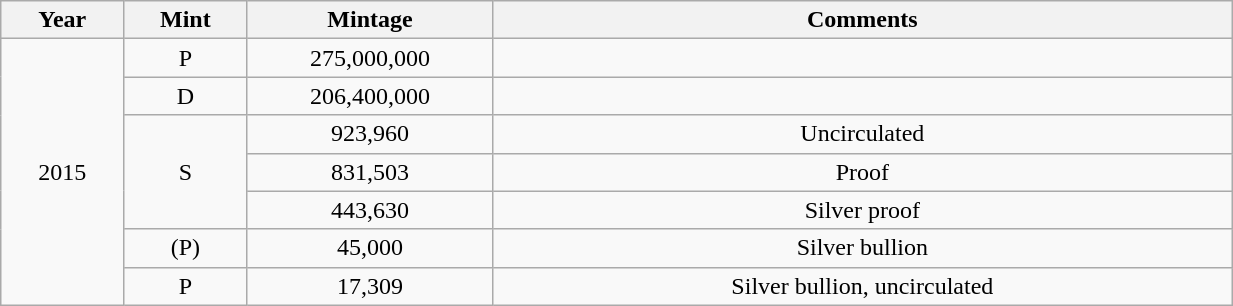<table class="wikitable sortable" style="min-width:65%; text-align:center;">
<tr>
<th width="10%">Year</th>
<th width="10%">Mint</th>
<th width="20%">Mintage</th>
<th width="60%">Comments</th>
</tr>
<tr>
<td rowspan="7">2015</td>
<td>P</td>
<td>275,000,000</td>
<td></td>
</tr>
<tr>
<td>D</td>
<td>206,400,000</td>
<td></td>
</tr>
<tr>
<td rowspan="3">S</td>
<td>923,960</td>
<td>Uncirculated</td>
</tr>
<tr>
<td>831,503</td>
<td>Proof</td>
</tr>
<tr>
<td>443,630</td>
<td>Silver proof</td>
</tr>
<tr>
<td>(P)</td>
<td>45,000</td>
<td>Silver bullion</td>
</tr>
<tr>
<td>P</td>
<td>17,309</td>
<td>Silver bullion, uncirculated</td>
</tr>
</table>
